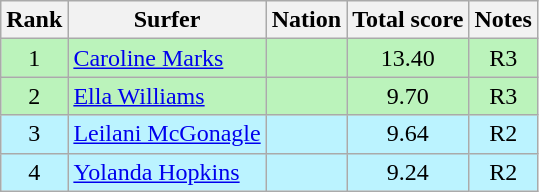<table class="wikitable sortable" style="text-align:center">
<tr>
<th>Rank</th>
<th>Surfer</th>
<th>Nation</th>
<th>Total score</th>
<th>Notes</th>
</tr>
<tr bgcolor=bbf3bb>
<td>1</td>
<td align=left><a href='#'>Caroline Marks</a></td>
<td align=left></td>
<td>13.40</td>
<td>R3</td>
</tr>
<tr bgcolor=bbf3bb>
<td>2</td>
<td align=left><a href='#'>Ella Williams</a></td>
<td align=left></td>
<td>9.70</td>
<td>R3</td>
</tr>
<tr bgcolor=bbf3ff>
<td>3</td>
<td align=left><a href='#'>Leilani McGonagle</a></td>
<td align=left></td>
<td>9.64</td>
<td>R2</td>
</tr>
<tr bgcolor=bbf3ff>
<td>4</td>
<td align=left><a href='#'>Yolanda Hopkins</a></td>
<td align=left></td>
<td>9.24</td>
<td>R2</td>
</tr>
</table>
